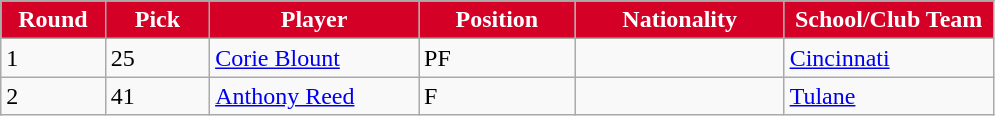<table class="wikitable sortable sortable">
<tr>
<th style="background:#D40026; color:#FFFFFF" width="10%">Round</th>
<th style="background:#D40026; color:#FFFFFF" width="10%">Pick</th>
<th style="background:#D40026; color:#FFFFFF" width="20%">Player</th>
<th style="background:#D40026; color:#FFFFFF" width="15%">Position</th>
<th style="background:#D40026; color:#FFFFFF" width="20%">Nationality</th>
<th style="background:#D40026; color:#FFFFFF" width="20%">School/Club Team</th>
</tr>
<tr>
<td>1</td>
<td>25</td>
<td><a href='#'>Corie Blount</a></td>
<td>PF</td>
<td></td>
<td><a href='#'>Cincinnati</a></td>
</tr>
<tr>
<td>2</td>
<td>41</td>
<td><a href='#'>Anthony Reed</a></td>
<td>F</td>
<td></td>
<td><a href='#'>Tulane</a></td>
</tr>
</table>
